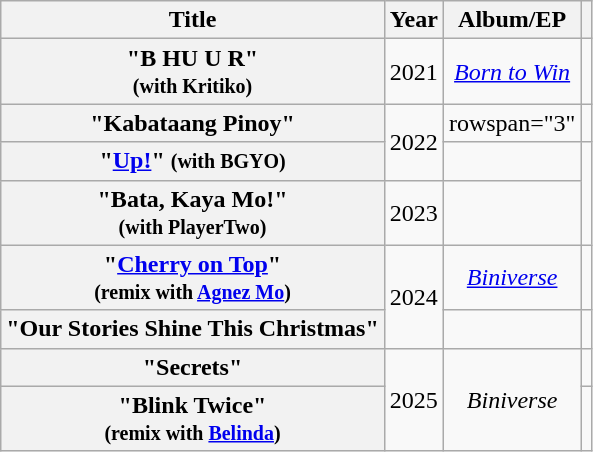<table class="wikitable plainrowheaders" style="text-align:center">
<tr>
<th scope="col">Title</th>
<th scope="col">Year</th>
<th scope="col">Album/EP</th>
<th scope="col"></th>
</tr>
<tr>
<th scope="row">"B HU U R"<br><small>(with Kritiko)</small></th>
<td>2021</td>
<td><em><a href='#'>Born to Win</a></em></td>
<td></td>
</tr>
<tr>
<th scope="row">"Kabataang Pinoy" </th>
<td rowspan="2">2022</td>
<td>rowspan="3" </td>
<td></td>
</tr>
<tr>
<th scope="row">"<a href='#'>Up!</a>" <small>(with BGYO)</small></th>
<td></td>
</tr>
<tr>
<th scope="row">"Bata, Kaya Mo!"<br><small>(with PlayerTwo)</small></th>
<td>2023</td>
<td></td>
</tr>
<tr>
<th scope="row">"<a href='#'>Cherry on Top</a>"<br><small>(remix with <a href='#'>Agnez Mo</a>)</small></th>
<td rowspan="2">2024</td>
<td><em><a href='#'>Biniverse</a></em></td>
<td></td>
</tr>
<tr>
<th scope="row">"Our Stories Shine This Christmas"<br></th>
<td></td>
<td></td>
</tr>
<tr>
<th scope="row">"Secrets"<br></th>
<td rowspan="2">2025</td>
<td rowspan="2"><em>Biniverse</em></td>
<td></td>
</tr>
<tr>
<th scope="row">"Blink Twice"<br><small>(remix with <a href='#'>Belinda</a>)</small></th>
<td></td>
</tr>
</table>
